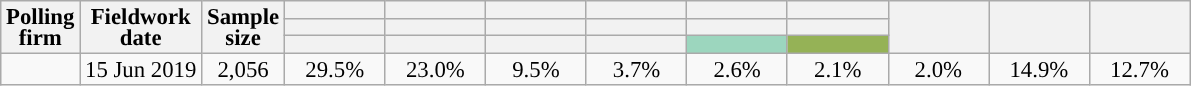<table class="wikitable sortable" style="text-align:center;font-size:95%;line-height:14px;">
<tr>
<th rowspan="3">Polling<br>firm</th>
<th rowspan="3">Fieldwork<br>date</th>
<th rowspan="3">Sample<br>size</th>
<th></th>
<th></th>
<th></th>
<th></th>
<th></th>
<th></th>
<th rowspan="3" style="width:60px;"></th>
<th rowspan="3" style="width:60px;"></th>
<th rowspan="3" style="width:60px;"></th>
</tr>
<tr>
<th style="width:60px;"></th>
<th style="width:60px;"></th>
<th style="width:60px;"></th>
<th style="width:60px;"></th>
<th style="width:60px;"></th>
<th style="width:60px;"></th>
</tr>
<tr>
<th style="background:"></th>
<th style="background:"></th>
<th style="background:"></th>
<th style="background:"></th>
<th style="background:#9CD6BE;"></th>
<th style="background:#95B256;"></th>
</tr>
<tr>
<td></td>
<td>15 Jun 2019</td>
<td>2,056</td>
<td>29.5%</td>
<td>23.0%</td>
<td>9.5%</td>
<td>3.7%</td>
<td>2.6%</td>
<td>2.1%</td>
<td>2.0%</td>
<td>14.9%</td>
<td>12.7%</td>
</tr>
</table>
